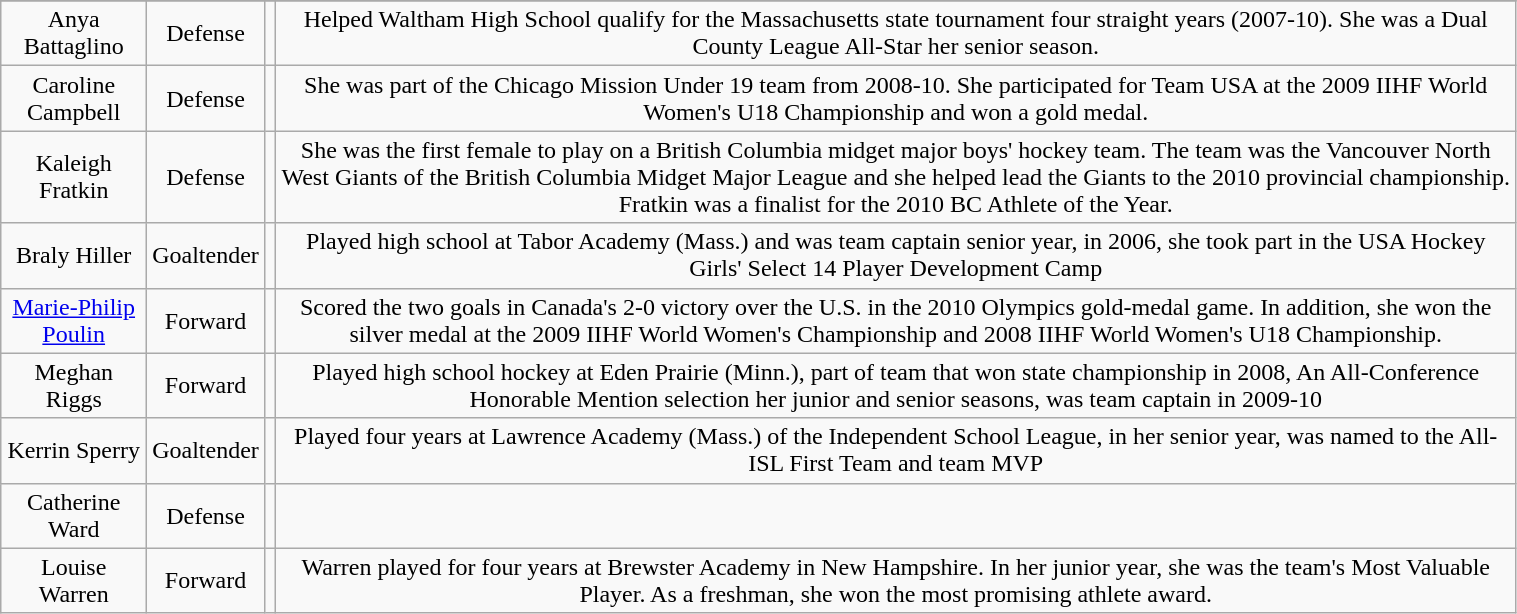<table class="wikitable" width="80%">
<tr align="center">
</tr>
<tr align="center" bgcolor="">
<td>Anya Battaglino</td>
<td>Defense</td>
<td></td>
<td>Helped Waltham High School qualify for the Massachusetts state tournament four straight years (2007-10). She was a Dual County League All-Star her senior season.</td>
</tr>
<tr align="center" bgcolor="">
<td>Caroline Campbell</td>
<td>Defense</td>
<td></td>
<td>She was part of the Chicago Mission Under 19 team from 2008-10. She participated for Team USA at the 2009 IIHF World Women's U18 Championship and won a gold medal.</td>
</tr>
<tr align="center" bgcolor="">
<td>Kaleigh Fratkin</td>
<td>Defense</td>
<td></td>
<td>She was the first female to play on a British Columbia midget major boys' hockey team. The team was the Vancouver North West Giants of the British Columbia Midget Major League and she helped lead the Giants to the 2010 provincial championship. Fratkin was a finalist for the 2010 BC Athlete of the Year.</td>
</tr>
<tr align="center" bgcolor="">
<td>Braly Hiller</td>
<td>Goaltender</td>
<td></td>
<td>Played high school at Tabor Academy (Mass.) and was team captain senior year, in 2006, she took part in the USA Hockey Girls' Select 14 Player Development Camp</td>
</tr>
<tr align="center" bgcolor="">
<td><a href='#'>Marie-Philip Poulin</a></td>
<td>Forward</td>
<td></td>
<td>Scored the two goals in Canada's 2-0 victory over the U.S. in the 2010 Olympics gold-medal game. In addition, she won the silver medal at the 2009 IIHF World Women's Championship and 2008 IIHF World Women's U18 Championship.</td>
</tr>
<tr align="center" bgcolor="">
<td>Meghan Riggs</td>
<td>Forward</td>
<td></td>
<td>Played high school hockey at Eden Prairie (Minn.), part of team that won state championship in 2008, An All-Conference Honorable Mention selection her junior and senior seasons, was team captain in 2009-10</td>
</tr>
<tr align="center" bgcolor="">
<td>Kerrin Sperry</td>
<td>Goaltender</td>
<td></td>
<td>Played four years at Lawrence Academy (Mass.) of the Independent School League, in her senior year, was named to the All-ISL First Team and team MVP</td>
</tr>
<tr align="center" bgcolor="">
<td>Catherine Ward</td>
<td>Defense</td>
<td></td>
<td></td>
</tr>
<tr align="center" bgcolor="">
<td>Louise Warren</td>
<td>Forward</td>
<td></td>
<td>Warren played for four years at Brewster Academy in New Hampshire. In her junior year, she was the team's Most Valuable Player. As a freshman, she won the most promising athlete award.</td>
</tr>
</table>
